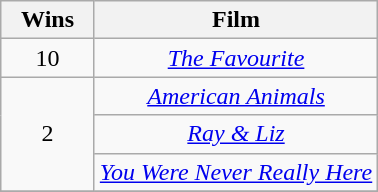<table class="wikitable plainrowheaders" style="text-align:center;">
<tr>
<th scope="col" style="width:55px;">Wins</th>
<th scope="col" style="text-align:center;">Film</th>
</tr>
<tr>
<td scope=row style="text-align:center">10</td>
<td><em><a href='#'>The Favourite</a></em></td>
</tr>
<tr>
<td scope=row rowspan=3 style="text-align:center;">2</td>
<td><em><a href='#'>American Animals</a></em></td>
</tr>
<tr>
<td><em><a href='#'>Ray & Liz</a></em></td>
</tr>
<tr>
<td><em><a href='#'>You Were Never Really Here</a></em></td>
</tr>
<tr>
</tr>
</table>
